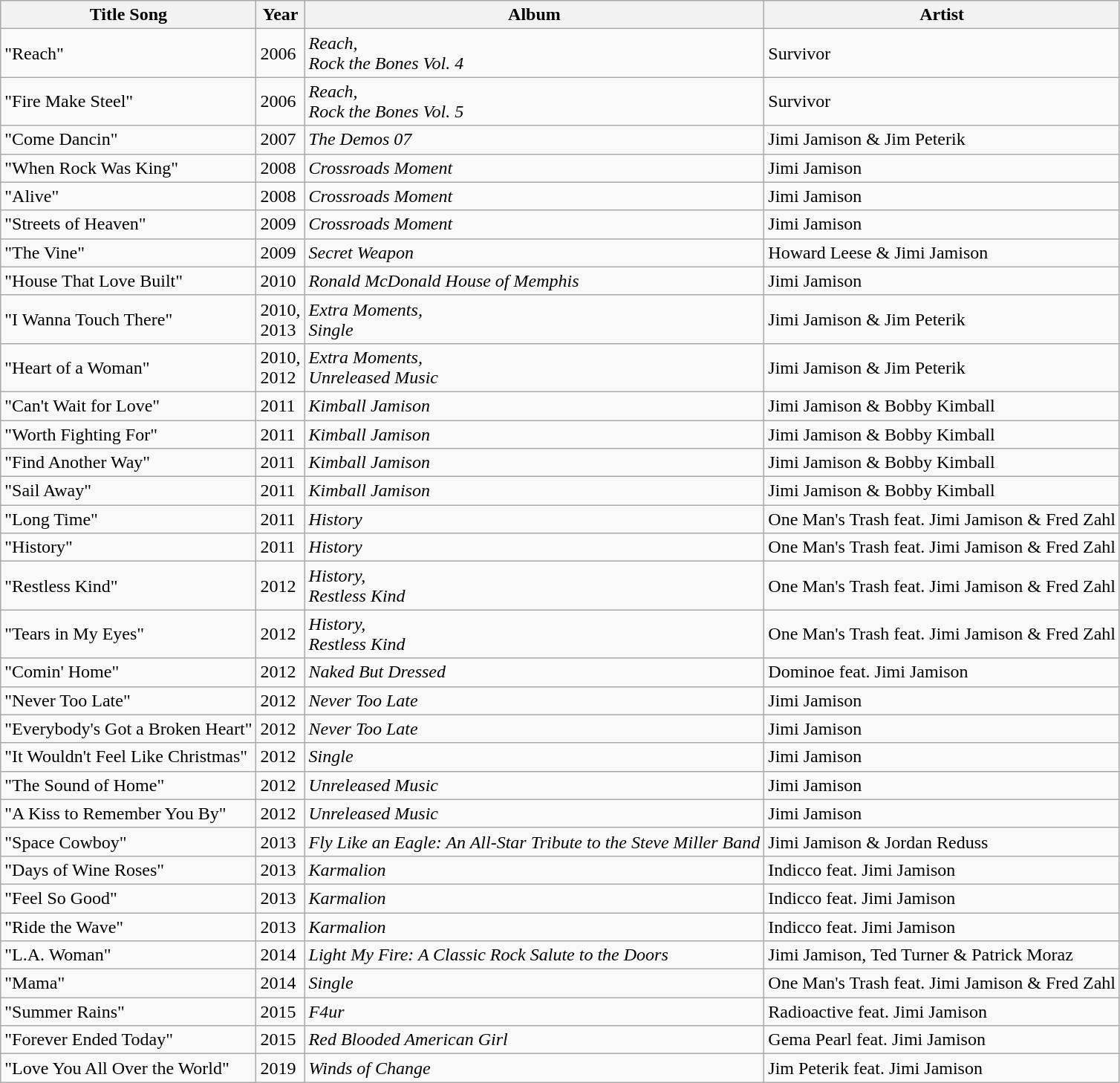<table class="wikitable">
<tr>
<th>Title Song</th>
<th>Year</th>
<th>Album</th>
<th>Artist</th>
</tr>
<tr>
<td>"Reach"</td>
<td>2006</td>
<td><em>Reach,</em><br><em>Rock the Bones Vol. 4</em></td>
<td>Survivor</td>
</tr>
<tr>
<td>"Fire Make Steel"</td>
<td>2006</td>
<td><em>Reach,</em><br><em>Rock the Bones Vol. 5</em></td>
<td>Survivor</td>
</tr>
<tr>
<td>"Come Dancin"</td>
<td>2007</td>
<td><em>The Demos 07</em></td>
<td>Jimi Jamison & Jim Peterik</td>
</tr>
<tr>
<td>"When Rock Was King"</td>
<td>2008</td>
<td><em>Crossroads Moment</em></td>
<td>Jimi Jamison</td>
</tr>
<tr>
<td>"Alive"</td>
<td>2008</td>
<td><em>Crossroads Moment</em></td>
<td>Jimi Jamison</td>
</tr>
<tr>
<td>"Streets of Heaven"</td>
<td>2009</td>
<td><em>Crossroads Moment</em></td>
<td>Jimi Jamison</td>
</tr>
<tr>
<td>"The Vine"</td>
<td>2009</td>
<td><em>Secret Weapon</em></td>
<td>Howard Leese & Jimi Jamison</td>
</tr>
<tr>
<td>"House That Love Built"</td>
<td>2010</td>
<td><em>Ronald McDonald House of Memphis</em></td>
<td>Jimi Jamison</td>
</tr>
<tr>
<td>"I Wanna Touch There"</td>
<td>2010,<br>2013</td>
<td><em>Extra Moments,</em><br><em>Single</em></td>
<td>Jimi Jamison & Jim Peterik</td>
</tr>
<tr>
<td>"Heart of a Woman"</td>
<td>2010,<br>2012</td>
<td><em>Extra Moments,</em><br><em>Unreleased Music</em></td>
<td>Jimi Jamison & Jim Peterik</td>
</tr>
<tr>
<td>"Can't Wait for Love"</td>
<td>2011</td>
<td><em>Kimball Jamison</em></td>
<td>Jimi Jamison & Bobby Kimball</td>
</tr>
<tr>
<td>"Worth Fighting For"</td>
<td>2011</td>
<td><em>Kimball Jamison</em></td>
<td>Jimi Jamison & Bobby Kimball</td>
</tr>
<tr>
<td>"Find Another Way"</td>
<td>2011</td>
<td><em>Kimball Jamison</em></td>
<td>Jimi Jamison & Bobby Kimball</td>
</tr>
<tr>
<td>"Sail Away"</td>
<td>2011</td>
<td><em>Kimball Jamison</em></td>
<td>Jimi Jamison & Bobby Kimball</td>
</tr>
<tr>
<td>"Long Time"</td>
<td>2011</td>
<td><em>History</em></td>
<td>One Man's Trash feat. Jimi Jamison & Fred Zahl</td>
</tr>
<tr>
<td>"History"</td>
<td>2011</td>
<td><em>History</em></td>
<td>One Man's Trash feat. Jimi Jamison & Fred Zahl</td>
</tr>
<tr>
<td>"Restless Kind"</td>
<td>2012</td>
<td><em>History,</em><br><em>Restless Kind</em></td>
<td>One Man's Trash feat. Jimi Jamison & Fred Zahl</td>
</tr>
<tr>
<td>"Tears in My Eyes"</td>
<td>2012</td>
<td><em>History,</em><br><em>Restless Kind</em></td>
<td>One Man's Trash feat. Jimi Jamison & Fred Zahl</td>
</tr>
<tr>
<td>"Comin' Home"</td>
<td>2012</td>
<td><em>Naked But Dressed</em></td>
<td>Dominoe feat. Jimi Jamison</td>
</tr>
<tr>
<td>"Never Too Late"</td>
<td>2012</td>
<td><em>Never Too Late</em></td>
<td>Jimi Jamison</td>
</tr>
<tr>
<td>"Everybody's Got a Broken Heart"</td>
<td>2012</td>
<td><em>Never Too Late</em></td>
<td>Jimi Jamison</td>
</tr>
<tr>
<td>"It Wouldn't Feel Like Christmas"</td>
<td>2012</td>
<td><em>Single</em></td>
<td>Jimi Jamison</td>
</tr>
<tr>
<td>"The Sound of Home"</td>
<td>2012</td>
<td><em>Unreleased Music</em></td>
<td>Jimi Jamison</td>
</tr>
<tr>
<td>"A Kiss to Remember You By"</td>
<td>2012</td>
<td><em>Unreleased Music</em></td>
<td>Jimi Jamison</td>
</tr>
<tr>
<td>"Space Cowboy"</td>
<td>2013</td>
<td><em>Fly Like an Eagle: An All-Star Tribute to the Steve Miller Band</em></td>
<td>Jimi Jamison & Jordan Reduss</td>
</tr>
<tr>
<td>"Days of Wine Roses"</td>
<td>2013</td>
<td><em>Karmalion</em></td>
<td>Indicco feat. Jimi Jamison</td>
</tr>
<tr>
<td>"Feel So Good"</td>
<td>2013</td>
<td><em>Karmalion</em></td>
<td>Indicco feat. Jimi Jamison</td>
</tr>
<tr>
<td>"Ride the Wave"</td>
<td>2013</td>
<td><em>Karmalion</em></td>
<td>Indicco feat. Jimi Jamison</td>
</tr>
<tr>
<td>"L.A. Woman"</td>
<td>2014</td>
<td><em>Light My Fire: A Classic Rock Salute to the Doors</em></td>
<td>Jimi Jamison, Ted Turner & Patrick Moraz</td>
</tr>
<tr>
<td>"Mama"</td>
<td>2014</td>
<td><em>Single</em></td>
<td>One Man's Trash feat. Jimi Jamison & Fred Zahl</td>
</tr>
<tr>
<td>"Summer Rains"</td>
<td>2015</td>
<td><em>F4ur</em></td>
<td>Radioactive feat. Jimi Jamison</td>
</tr>
<tr>
<td>"Forever Ended Today"</td>
<td>2015</td>
<td><em>Red Blooded American Girl</em></td>
<td>Gema Pearl feat. Jimi Jamison</td>
</tr>
<tr>
<td>"Love You All Over the World"</td>
<td>2019</td>
<td><em>Winds of Change</em></td>
<td>Jim Peterik feat. Jimi Jamison</td>
</tr>
</table>
